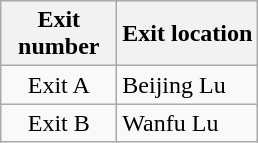<table class="wikitable">
<tr>
<th style="width:70px" colspan="2">Exit number</th>
<th>Exit location</th>
</tr>
<tr>
<td align="center" colspan="2">Exit A</td>
<td>Beijing Lu</td>
</tr>
<tr>
<td align="center" colspan="2">Exit B</td>
<td>Wanfu Lu</td>
</tr>
</table>
